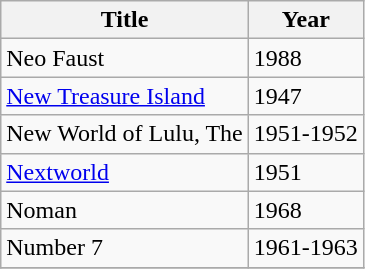<table class="wikitable">
<tr>
<th>Title</th>
<th>Year</th>
</tr>
<tr>
<td>Neo Faust</td>
<td>1988</td>
</tr>
<tr>
<td><a href='#'>New Treasure Island</a></td>
<td>1947</td>
</tr>
<tr>
<td>New World of Lulu, The</td>
<td>1951-1952</td>
</tr>
<tr>
<td><a href='#'>Nextworld</a></td>
<td>1951</td>
</tr>
<tr>
<td>Noman</td>
<td>1968</td>
</tr>
<tr>
<td>Number 7</td>
<td>1961-1963</td>
</tr>
<tr>
</tr>
</table>
